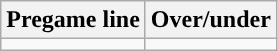<table class="wikitable">
<tr align="center">
<th>Pregame line</th>
<th>Over/under</th>
</tr>
<tr align="center">
<td></td>
<td></td>
</tr>
</table>
